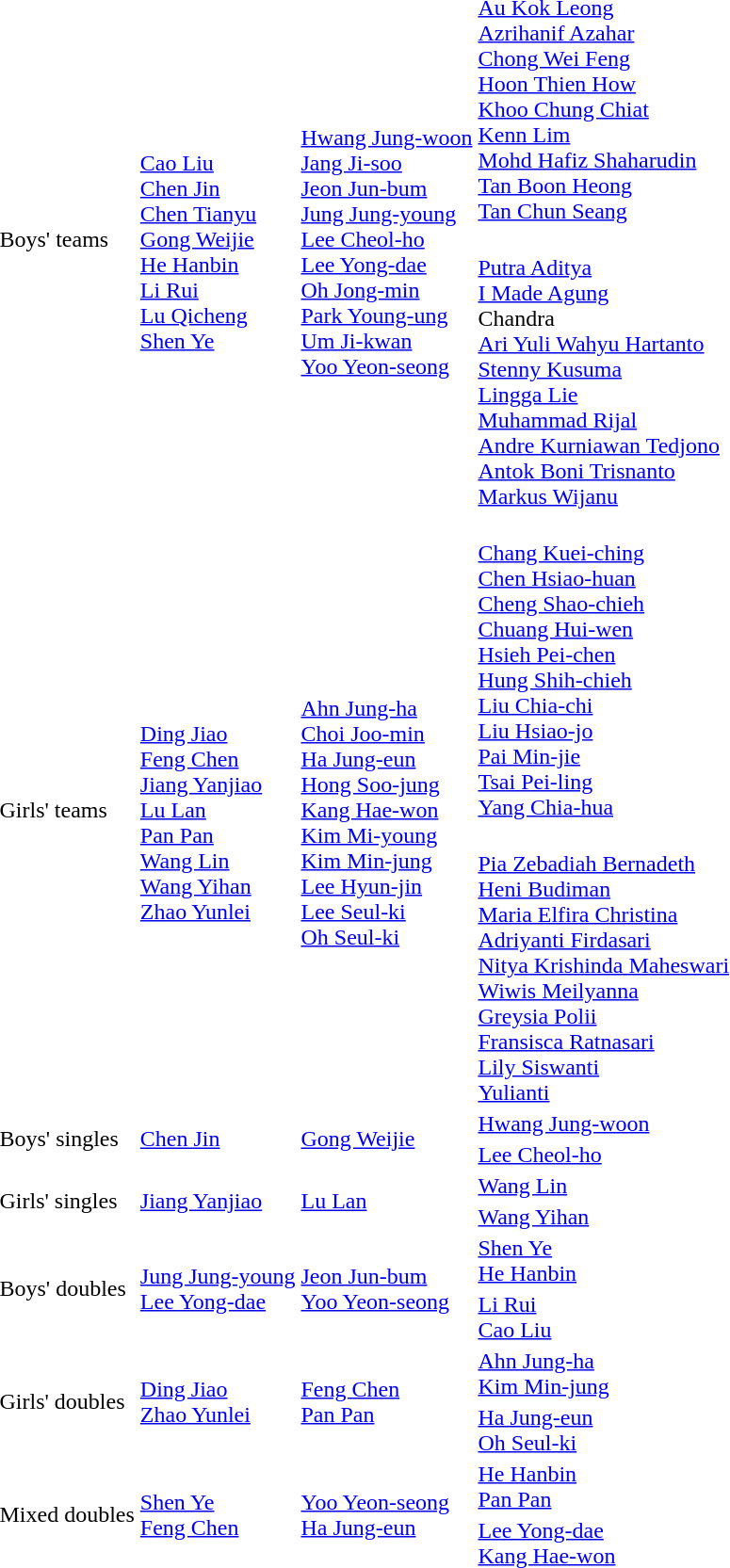<table>
<tr>
<td rowspan=2>Boys' teams<br></td>
<td rowspan=2><br><a href='#'>Cao Liu</a><br><a href='#'>Chen Jin</a><br><a href='#'>Chen Tianyu</a><br><a href='#'>Gong Weijie</a><br><a href='#'>He Hanbin</a><br><a href='#'>Li Rui</a><br><a href='#'>Lu Qicheng</a><br><a href='#'>Shen Ye</a></td>
<td rowspan=2><br><a href='#'>Hwang Jung-woon</a><br><a href='#'>Jang Ji-soo</a><br><a href='#'>Jeon Jun-bum</a><br><a href='#'>Jung Jung-young</a><br><a href='#'>Lee Cheol-ho</a><br><a href='#'>Lee Yong-dae</a><br><a href='#'>Oh Jong-min</a><br><a href='#'>Park Young-ung</a><br><a href='#'>Um Ji-kwan</a><br><a href='#'>Yoo Yeon-seong</a></td>
<td><br><a href='#'>Au Kok Leong</a><br><a href='#'>Azrihanif Azahar</a><br><a href='#'>Chong Wei Feng</a><br><a href='#'>Hoon Thien How</a><br><a href='#'>Khoo Chung Chiat</a><br><a href='#'>Kenn Lim</a><br><a href='#'>Mohd Hafiz Shaharudin</a><br><a href='#'>Tan Boon Heong</a><br><a href='#'>Tan Chun Seang</a></td>
</tr>
<tr>
<td><br><a href='#'>Putra Aditya</a><br><a href='#'>I Made Agung</a><br>Chandra<br><a href='#'>Ari Yuli Wahyu Hartanto</a><br><a href='#'>Stenny Kusuma</a><br><a href='#'>Lingga Lie</a><br><a href='#'>Muhammad Rijal</a><br><a href='#'>Andre Kurniawan Tedjono</a><br><a href='#'>Antok Boni Trisnanto</a><br><a href='#'>Markus Wijanu</a></td>
</tr>
<tr>
<td rowspan=2>Girls' teams<br></td>
<td rowspan=2><br><a href='#'>Ding Jiao</a><br><a href='#'>Feng Chen</a><br><a href='#'>Jiang Yanjiao</a><br><a href='#'>Lu Lan</a><br><a href='#'>Pan Pan</a><br><a href='#'>Wang Lin</a><br><a href='#'>Wang Yihan</a><br><a href='#'>Zhao Yunlei</a></td>
<td rowspan=2><br><a href='#'>Ahn Jung-ha</a><br><a href='#'>Choi Joo-min</a><br><a href='#'>Ha Jung-eun</a><br><a href='#'>Hong Soo-jung</a><br><a href='#'>Kang Hae-won</a><br><a href='#'>Kim Mi-young</a><br><a href='#'>Kim Min-jung</a><br><a href='#'>Lee Hyun-jin</a><br><a href='#'>Lee Seul-ki</a><br><a href='#'>Oh Seul-ki</a></td>
<td><br><a href='#'>Chang Kuei-ching</a><br><a href='#'>Chen Hsiao-huan</a><br><a href='#'>Cheng Shao-chieh</a><br><a href='#'>Chuang Hui-wen</a><br><a href='#'>Hsieh Pei-chen</a><br><a href='#'>Hung Shih-chieh</a><br><a href='#'>Liu Chia-chi</a><br><a href='#'>Liu Hsiao-jo</a><br><a href='#'>Pai Min-jie</a><br><a href='#'>Tsai Pei-ling</a><br><a href='#'>Yang Chia-hua</a></td>
</tr>
<tr>
<td><br><a href='#'>Pia Zebadiah Bernadeth</a><br><a href='#'>Heni Budiman</a><br><a href='#'>Maria Elfira Christina</a><br><a href='#'>Adriyanti Firdasari</a><br><a href='#'>Nitya Krishinda Maheswari</a><br><a href='#'>Wiwis Meilyanna</a><br><a href='#'>Greysia Polii</a><br><a href='#'>Fransisca Ratnasari</a><br><a href='#'>Lily Siswanti</a><br><a href='#'>Yulianti</a></td>
</tr>
<tr>
<td rowspan=2>Boys' singles<br></td>
<td rowspan=2> <a href='#'>Chen Jin</a></td>
<td rowspan=2> <a href='#'>Gong Weijie</a></td>
<td> <a href='#'>Hwang Jung-woon</a></td>
</tr>
<tr>
<td> <a href='#'>Lee Cheol-ho</a></td>
</tr>
<tr>
<td rowspan=2>Girls' singles<br></td>
<td rowspan=2> <a href='#'>Jiang Yanjiao</a></td>
<td rowspan=2> <a href='#'>Lu Lan</a></td>
<td> <a href='#'>Wang Lin</a></td>
</tr>
<tr>
<td> <a href='#'>Wang Yihan</a></td>
</tr>
<tr>
<td rowspan=2>Boys' doubles<br></td>
<td rowspan=2> <a href='#'>Jung Jung-young</a><br> <a href='#'>Lee Yong-dae</a></td>
<td rowspan=2> <a href='#'>Jeon Jun-bum</a><br> <a href='#'>Yoo Yeon-seong</a></td>
<td> <a href='#'>Shen Ye</a><br> <a href='#'>He Hanbin</a></td>
</tr>
<tr>
<td> <a href='#'>Li Rui</a><br> <a href='#'>Cao Liu</a></td>
</tr>
<tr>
<td rowspan=2>Girls' doubles<br></td>
<td rowspan=2> <a href='#'>Ding Jiao</a><br> <a href='#'>Zhao Yunlei</a></td>
<td rowspan=2> <a href='#'>Feng Chen</a><br> <a href='#'>Pan Pan</a></td>
<td> <a href='#'>Ahn Jung-ha</a><br> <a href='#'>Kim Min-jung</a></td>
</tr>
<tr>
<td> <a href='#'>Ha Jung-eun</a><br> <a href='#'>Oh Seul-ki</a></td>
</tr>
<tr>
<td rowspan=2>Mixed doubles<br></td>
<td rowspan=2> <a href='#'>Shen Ye</a><br> <a href='#'>Feng Chen</a></td>
<td rowspan=2> <a href='#'>Yoo Yeon-seong</a><br> <a href='#'>Ha Jung-eun</a></td>
<td> <a href='#'>He Hanbin</a><br> <a href='#'>Pan Pan</a></td>
</tr>
<tr>
<td> <a href='#'>Lee Yong-dae</a><br> <a href='#'>Kang Hae-won</a></td>
</tr>
</table>
